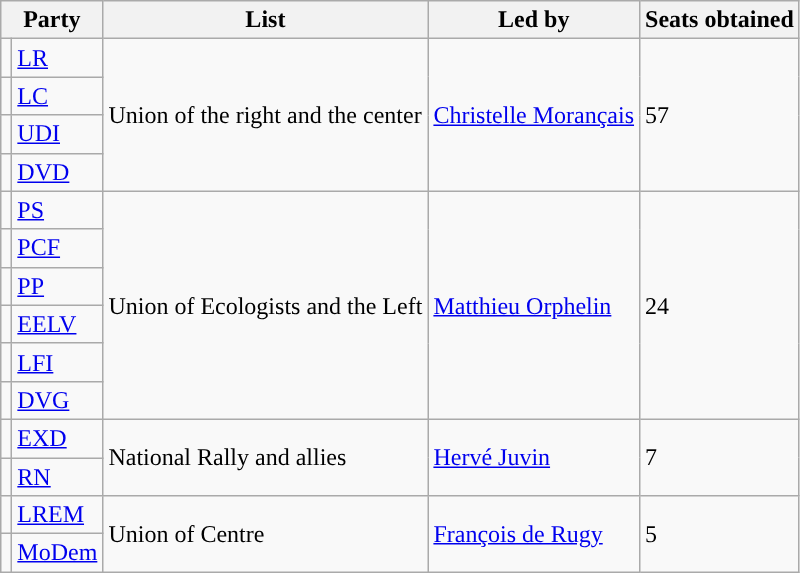<table class="wikitable">
<tr>
<th colspan="2">Party</th>
<th>List</th>
<th>Led by</th>
<th>Seats obtained</th>
</tr>
<tr>
<td style="color:inherit;background:"></td>
<td><a href='#'>LR</a></td>
<td rowspan="4">Union of the right and the center</td>
<td rowspan="4"><a href='#'>Christelle Morançais</a></td>
<td rowspan="4">57</td>
</tr>
<tr>
<td style="color:inherit;background:"></td>
<td><a href='#'>LC</a></td>
</tr>
<tr>
<td style="color:inherit;background:"></td>
<td><a href='#'>UDI</a></td>
</tr>
<tr>
<td style="color:inherit;background:"></td>
<td><a href='#'>DVD</a></td>
</tr>
<tr>
<td style="color:inherit;background:"></td>
<td><a href='#'>PS</a></td>
<td rowspan="6">Union of Ecologists and the Left</td>
<td rowspan="6"><a href='#'>Matthieu Orphelin</a></td>
<td rowspan="6">24</td>
</tr>
<tr>
<td style="color:inherit;background:"></td>
<td><a href='#'>PCF</a></td>
</tr>
<tr>
<td style="color:inherit;background:"></td>
<td><a href='#'>PP</a></td>
</tr>
<tr>
<td style="color:inherit;background:"></td>
<td><a href='#'>EELV</a></td>
</tr>
<tr>
<td style="color:inherit;background:"></td>
<td><a href='#'>LFI</a></td>
</tr>
<tr>
<td style="color:inherit;background:"></td>
<td><a href='#'>DVG</a></td>
</tr>
<tr>
<td style="color:inherit;background:"></td>
<td><a href='#'>EXD</a></td>
<td rowspan="2">National Rally and allies</td>
<td rowspan="2"><a href='#'>Hervé Juvin</a></td>
<td rowspan="2">7</td>
</tr>
<tr>
<td style="color:inherit;background:"></td>
<td><a href='#'>RN</a></td>
</tr>
<tr>
<td style="color:inherit;background:"></td>
<td><a href='#'>LREM</a></td>
<td rowspan="2">Union of Centre</td>
<td rowspan="2"><a href='#'>François de Rugy</a></td>
<td rowspan="2">5</td>
</tr>
<tr>
<td style="color:inherit;background:"></td>
<td><a href='#'>MoDem</a></td>
</tr>
</table>
